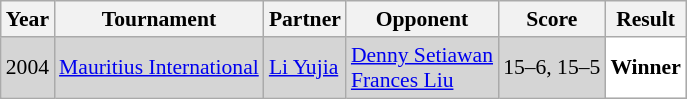<table class="sortable wikitable" style="font-size: 90%;">
<tr>
<th>Year</th>
<th>Tournament</th>
<th>Partner</th>
<th>Opponent</th>
<th>Score</th>
<th>Result</th>
</tr>
<tr style="background:#D5D5D5">
<td align="center">2004</td>
<td align="left"><a href='#'>Mauritius International</a></td>
<td align="left"> <a href='#'>Li Yujia</a></td>
<td align="left"> <a href='#'>Denny Setiawan</a><br> <a href='#'>Frances Liu</a></td>
<td align="left">15–6, 15–5</td>
<td style="text-align:left; background:white"> <strong>Winner</strong></td>
</tr>
</table>
